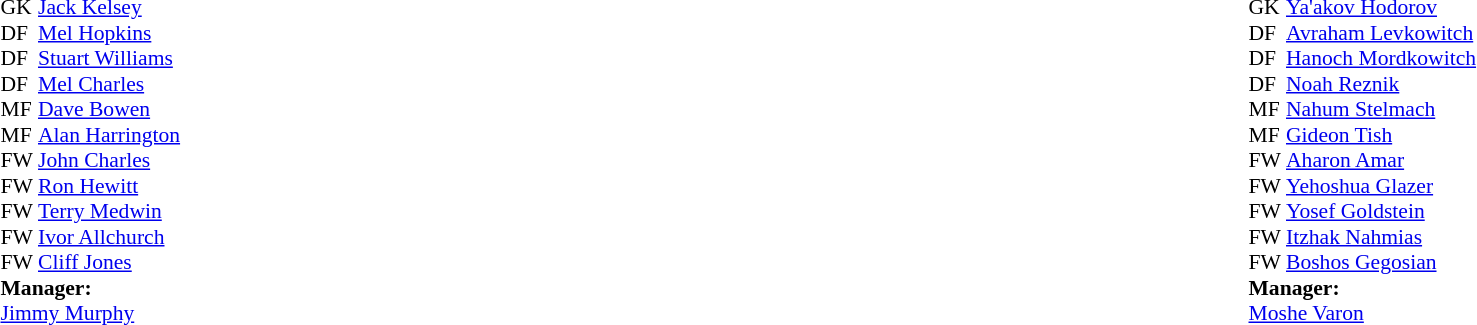<table width="100%">
<tr>
<td valign="top" width="50%"><br><table style="font-size: 90%" cellspacing="0" cellpadding="0">
<tr>
<th width="25"></th>
<th width="200"></th>
</tr>
<tr>
<td>GK</td>
<td><a href='#'>Jack Kelsey</a></td>
</tr>
<tr>
<td>DF</td>
<td><a href='#'>Mel Hopkins</a></td>
</tr>
<tr>
<td>DF</td>
<td><a href='#'>Stuart Williams</a></td>
</tr>
<tr>
<td>DF</td>
<td><a href='#'>Mel Charles</a></td>
</tr>
<tr>
<td>MF</td>
<td><a href='#'>Dave Bowen</a></td>
</tr>
<tr>
<td>MF</td>
<td><a href='#'>Alan Harrington</a></td>
</tr>
<tr>
<td>FW</td>
<td><a href='#'>John Charles</a></td>
</tr>
<tr>
<td>FW</td>
<td><a href='#'>Ron Hewitt</a></td>
</tr>
<tr>
<td>FW</td>
<td><a href='#'>Terry Medwin</a></td>
</tr>
<tr>
<td>FW</td>
<td><a href='#'>Ivor Allchurch</a></td>
</tr>
<tr>
<td>FW</td>
<td><a href='#'>Cliff Jones</a></td>
</tr>
<tr>
<td colspan="4"><strong>Manager:</strong></td>
</tr>
<tr>
<td colspan="4"><a href='#'>Jimmy Murphy</a></td>
</tr>
</table>
</td>
<td valign="top" width="50%"><br><table style="font-size: 90%" cellspacing="0" cellpadding="0" align=center>
<tr>
<th width="25"></th>
<th width="200"></th>
</tr>
<tr>
<td>GK</td>
<td><a href='#'>Ya'akov Hodorov</a></td>
</tr>
<tr>
<td>DF</td>
<td><a href='#'>Avraham Levkowitch</a></td>
</tr>
<tr>
<td>DF</td>
<td><a href='#'>Hanoch Mordkowitch</a></td>
</tr>
<tr>
<td>DF</td>
<td><a href='#'>Noah Reznik</a></td>
</tr>
<tr>
<td>MF</td>
<td><a href='#'>Nahum Stelmach</a></td>
</tr>
<tr>
<td>MF</td>
<td><a href='#'>Gideon Tish</a></td>
</tr>
<tr>
<td>FW</td>
<td><a href='#'>Aharon Amar</a></td>
</tr>
<tr>
<td>FW</td>
<td><a href='#'>Yehoshua Glazer</a></td>
</tr>
<tr>
<td>FW</td>
<td><a href='#'>Yosef Goldstein</a></td>
</tr>
<tr>
<td>FW</td>
<td><a href='#'>Itzhak Nahmias</a></td>
</tr>
<tr>
<td>FW</td>
<td><a href='#'>Boshos Gegosian</a></td>
</tr>
<tr>
<td colspan="4"><strong>Manager:</strong></td>
</tr>
<tr>
<td colspan="4"><a href='#'>Moshe Varon</a></td>
</tr>
</table>
</td>
</tr>
</table>
